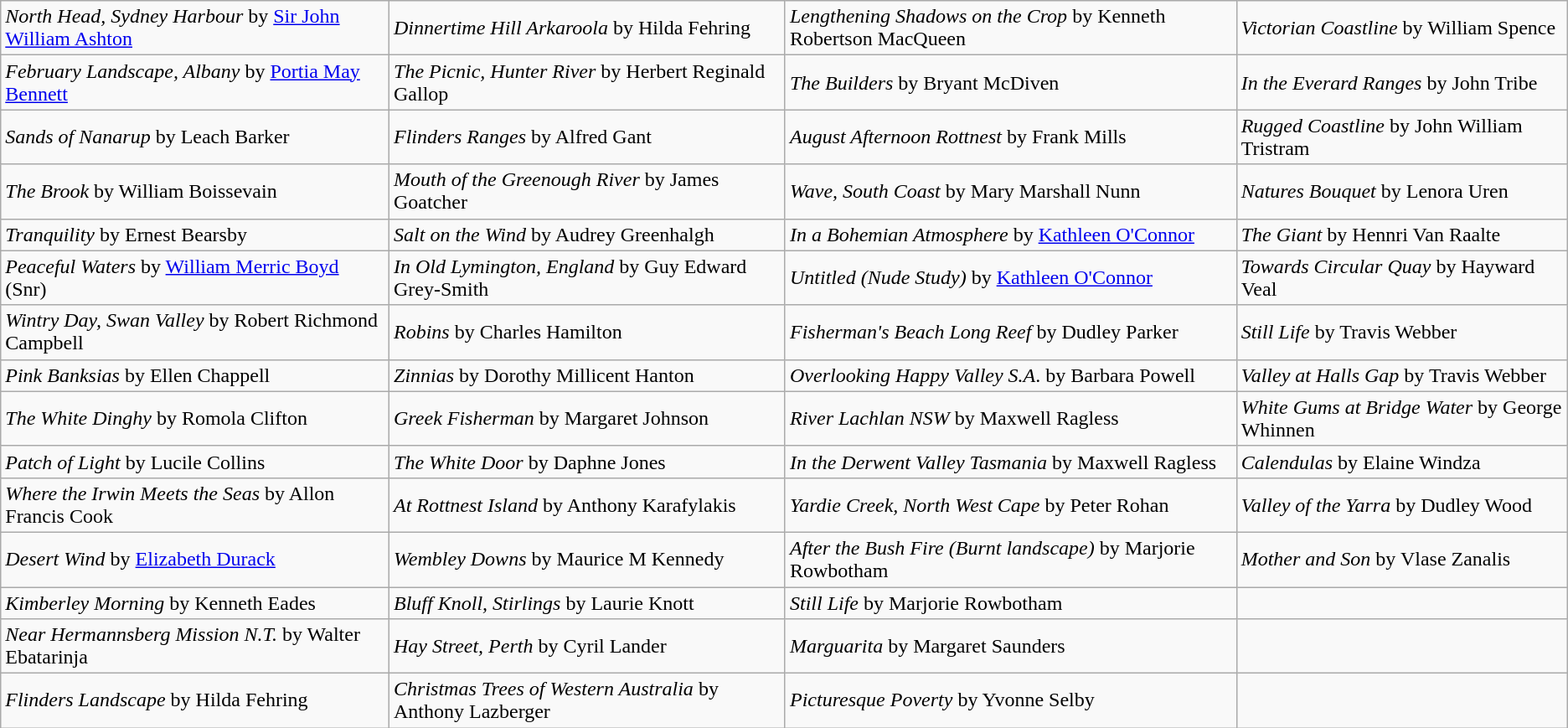<table class="wikitable">
<tr>
<td><em>North Head, Sydney Harbour</em> by <a href='#'>Sir John William Ashton</a></td>
<td><em>Dinnertime Hill Arkaroola</em> by Hilda Fehring</td>
<td><em>Lengthening Shadows on the Crop</em> by Kenneth Robertson MacQueen</td>
<td><em>Victorian Coastline</em> by William Spence</td>
</tr>
<tr>
<td><em>February Landscape, Albany</em> by <a href='#'>Portia May Bennett</a></td>
<td><em>The Picnic, Hunter River</em> by Herbert Reginald Gallop</td>
<td><em>The Builders</em> by Bryant McDiven</td>
<td><em>In the Everard Ranges</em> by John Tribe</td>
</tr>
<tr>
<td><em>Sands of Nanarup</em> by Leach Barker</td>
<td><em>Flinders Ranges</em> by Alfred Gant</td>
<td><em>August Afternoon Rottnest</em> by Frank Mills</td>
<td><em>Rugged Coastline</em> by John William Tristram</td>
</tr>
<tr>
<td><em>The Brook</em> by William Boissevain</td>
<td><em>Mouth of the Greenough River</em> by James Goatcher</td>
<td><em>Wave, South Coast</em> by Mary Marshall Nunn</td>
<td><em>Natures Bouquet</em> by Lenora Uren</td>
</tr>
<tr>
<td><em>Tranquility</em> by Ernest Bearsby</td>
<td><em>Salt on the Wind</em> by Audrey Greenhalgh</td>
<td><em>In a Bohemian Atmosphere</em> by <a href='#'>Kathleen O'Connor</a></td>
<td><em>The Giant</em> by Hennri Van Raalte</td>
</tr>
<tr>
<td><em>Peaceful Waters</em> by <a href='#'>William Merric Boyd</a> (Snr)</td>
<td><em>In Old Lymington, England</em> by Guy Edward Grey-Smith</td>
<td><em>Untitled (Nude Study)</em> by <a href='#'>Kathleen O'Connor</a></td>
<td><em>Towards Circular Quay</em> by Hayward Veal</td>
</tr>
<tr>
<td><em>Wintry Day, Swan Valley</em> by Robert Richmond Campbell</td>
<td><em>Robins</em> by Charles Hamilton</td>
<td><em>Fisherman's Beach Long Reef</em> by Dudley Parker</td>
<td><em>Still Life</em> by Travis Webber</td>
</tr>
<tr>
<td><em>Pink Banksias</em> by Ellen Chappell</td>
<td><em>Zinnias</em> by Dorothy Millicent Hanton</td>
<td><em>Overlooking Happy Valley S.A</em>. by Barbara Powell</td>
<td><em>Valley at Halls Gap</em> by Travis Webber</td>
</tr>
<tr>
<td><em>The White Dinghy</em> by Romola Clifton</td>
<td><em>Greek Fisherman</em> by Margaret Johnson</td>
<td><em>River Lachlan NSW</em> by Maxwell Ragless</td>
<td><em>White Gums at Bridge Water</em> by George Whinnen</td>
</tr>
<tr>
<td><em>Patch of Light</em> by Lucile Collins</td>
<td><em>The White Door</em> by Daphne Jones</td>
<td><em>In the Derwent Valley Tasmania</em> by Maxwell Ragless</td>
<td><em>Calendulas</em> by Elaine Windza</td>
</tr>
<tr>
<td><em>Where the Irwin Meets the Seas</em> by Allon Francis Cook</td>
<td><em>At Rottnest Island</em> by Anthony Karafylakis</td>
<td><em>Yardie Creek, North West Cape</em> by Peter Rohan</td>
<td><em>Valley of the Yarra</em> by Dudley Wood</td>
</tr>
<tr>
<td><em>Desert Wind</em> by <a href='#'>Elizabeth Durack</a></td>
<td><em>Wembley Downs</em> by Maurice M Kennedy</td>
<td><em>After the Bush Fire (Burnt landscape)</em> by Marjorie Rowbotham</td>
<td><em>Mother and Son</em> by Vlase Zanalis</td>
</tr>
<tr>
<td><em>Kimberley Morning</em> by Kenneth Eades</td>
<td><em>Bluff Knoll, Stirlings</em> by Laurie Knott</td>
<td><em>Still Life</em> by Marjorie Rowbotham</td>
<td></td>
</tr>
<tr>
<td><em>Near Hermannsberg Mission N.T.</em> by Walter Ebatarinja</td>
<td><em>Hay Street, Perth</em> by Cyril Lander</td>
<td><em>Marguarita</em> by Margaret Saunders</td>
<td></td>
</tr>
<tr>
<td><em>Flinders Landscape</em> by Hilda Fehring</td>
<td><em>Christmas Trees of Western Australia</em> by Anthony Lazberger</td>
<td><em>Picturesque Poverty</em> by Yvonne Selby</td>
<td></td>
</tr>
</table>
